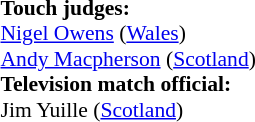<table width=100% style="font-size: 90%">
<tr>
<td><br><strong>Touch judges:</strong>
<br><a href='#'>Nigel Owens</a> (<a href='#'>Wales</a>)
<br><a href='#'>Andy Macpherson</a> (<a href='#'>Scotland</a>)
<br><strong>Television match official:</strong>
<br>Jim Yuille (<a href='#'>Scotland</a>)</td>
</tr>
</table>
